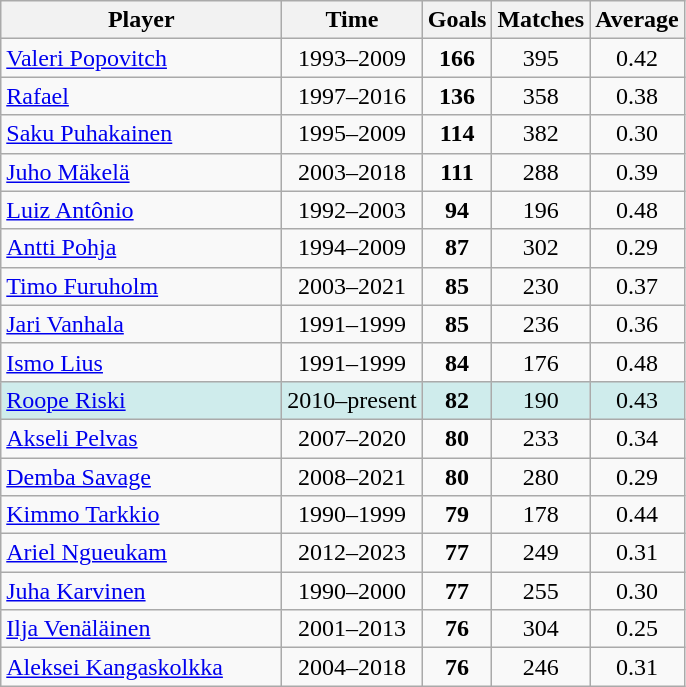<table class="wikitable sortable" style="text-align:center">
<tr>
<th style="width:180px;">Player</th>
<th>Time</th>
<th>Goals</th>
<th>Matches</th>
<th>Average</th>
</tr>
<tr>
<td style="text-align:left;"> <a href='#'>Valeri Popovitch</a></td>
<td>1993–2009</td>
<td><strong>166</strong></td>
<td>395</td>
<td>0.42</td>
</tr>
<tr>
<td style="text-align:left;"> <a href='#'>Rafael</a></td>
<td>1997–2016</td>
<td><strong>136</strong></td>
<td>358</td>
<td>0.38</td>
</tr>
<tr>
<td style="text-align:left;"> <a href='#'>Saku Puhakainen</a></td>
<td>1995–2009</td>
<td><strong>114</strong></td>
<td>382</td>
<td>0.30</td>
</tr>
<tr>
<td style="text-align:left;"> <a href='#'>Juho Mäkelä</a></td>
<td>2003–2018</td>
<td><strong>111</strong></td>
<td>288</td>
<td>0.39</td>
</tr>
<tr>
<td style="text-align:left;"> <a href='#'>Luiz Antônio</a></td>
<td>1992–2003</td>
<td><strong>94</strong></td>
<td>196</td>
<td>0.48</td>
</tr>
<tr>
<td style="text-align:left;"> <a href='#'>Antti Pohja</a></td>
<td>1994–2009</td>
<td><strong>87</strong></td>
<td>302</td>
<td>0.29</td>
</tr>
<tr>
<td style="text-align:left;"> <a href='#'>Timo Furuholm</a></td>
<td>2003–2021</td>
<td><strong>85</strong></td>
<td>230</td>
<td>0.37</td>
</tr>
<tr>
<td style="text-align:left;"> <a href='#'>Jari Vanhala</a></td>
<td>1991–1999</td>
<td><strong>85</strong></td>
<td>236</td>
<td>0.36</td>
</tr>
<tr>
<td style="text-align:left;"> <a href='#'>Ismo Lius</a></td>
<td>1991–1999</td>
<td><strong>84</strong></td>
<td>176</td>
<td>0.48</td>
</tr>
<tr>
<td bgcolor=#CFECEC style="text-align:left;"> <a href='#'>Roope Riski</a></td>
<td bgcolor=#CFECEC>2010–present</td>
<td bgcolor=#CFECEC><strong>82</strong></td>
<td bgcolor=#CFECEC>190</td>
<td bgcolor=#CFECEC>0.43</td>
</tr>
<tr>
<td style="text-align:left;"> <a href='#'>Akseli Pelvas</a></td>
<td>2007–2020</td>
<td><strong>80</strong></td>
<td>233</td>
<td>0.34</td>
</tr>
<tr>
<td style="text-align:left;"> <a href='#'>Demba Savage</a></td>
<td>2008–2021</td>
<td><strong>80</strong></td>
<td>280</td>
<td>0.29</td>
</tr>
<tr>
<td style="text-align:left;"> <a href='#'>Kimmo Tarkkio</a></td>
<td>1990–1999</td>
<td><strong>79</strong></td>
<td>178</td>
<td>0.44</td>
</tr>
<tr>
<td style="text-align:left;"> <a href='#'>Ariel Ngueukam</a></td>
<td>2012–2023</td>
<td><strong>77</strong></td>
<td>249</td>
<td>0.31</td>
</tr>
<tr>
<td style="text-align:left;"> <a href='#'>Juha Karvinen</a></td>
<td>1990–2000</td>
<td><strong>77</strong></td>
<td>255</td>
<td>0.30</td>
</tr>
<tr>
<td style="text-align:left;"> <a href='#'>Ilja Venäläinen</a></td>
<td>2001–2013</td>
<td><strong>76</strong></td>
<td>304</td>
<td>0.25</td>
</tr>
<tr>
<td style="text-align:left;"> <a href='#'>Aleksei Kangaskolkka</a></td>
<td>2004–2018</td>
<td><strong>76</strong></td>
<td>246</td>
<td>0.31</td>
</tr>
</table>
